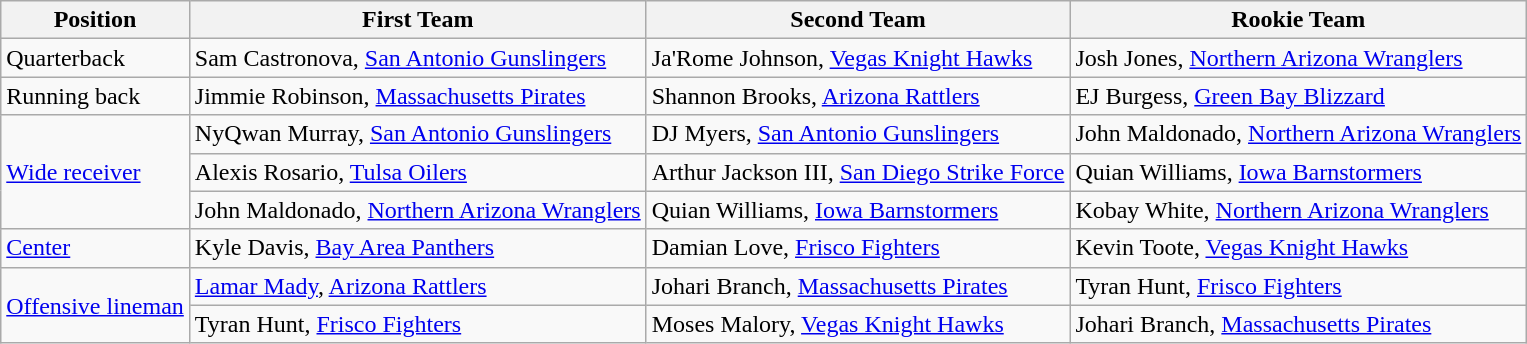<table class="wikitable">
<tr>
<th>Position</th>
<th>First Team</th>
<th>Second Team</th>
<th>Rookie Team</th>
</tr>
<tr>
<td>Quarterback</td>
<td>Sam Castronova, <a href='#'>San Antonio Gunslingers</a></td>
<td>Ja'Rome Johnson, <a href='#'>Vegas Knight Hawks</a></td>
<td>Josh Jones, <a href='#'>Northern Arizona Wranglers</a></td>
</tr>
<tr>
<td>Running back</td>
<td>Jimmie Robinson, <a href='#'>Massachusetts Pirates</a></td>
<td>Shannon Brooks, <a href='#'>Arizona Rattlers</a></td>
<td>EJ Burgess, <a href='#'>Green Bay Blizzard</a></td>
</tr>
<tr>
<td rowspan="3"><a href='#'>Wide receiver</a></td>
<td>NyQwan Murray, <a href='#'>San Antonio Gunslingers</a></td>
<td>DJ Myers, <a href='#'>San Antonio Gunslingers</a></td>
<td>John Maldonado, <a href='#'>Northern Arizona Wranglers</a></td>
</tr>
<tr>
<td>Alexis Rosario, <a href='#'>Tulsa Oilers</a></td>
<td>Arthur Jackson III, <a href='#'>San Diego Strike Force</a></td>
<td>Quian Williams, <a href='#'>Iowa Barnstormers</a></td>
</tr>
<tr>
<td>John Maldonado, <a href='#'>Northern Arizona Wranglers</a></td>
<td>Quian Williams, <a href='#'>Iowa Barnstormers</a></td>
<td>Kobay White, <a href='#'>Northern Arizona Wranglers</a></td>
</tr>
<tr>
<td><a href='#'>Center</a></td>
<td>Kyle Davis, <a href='#'>Bay Area Panthers</a></td>
<td>Damian Love, <a href='#'>Frisco Fighters</a></td>
<td>Kevin Toote, <a href='#'>Vegas Knight Hawks</a></td>
</tr>
<tr>
<td rowspan="2"><a href='#'>Offensive lineman</a></td>
<td><a href='#'>Lamar Mady</a>, <a href='#'>Arizona Rattlers</a></td>
<td>Johari Branch, <a href='#'>Massachusetts Pirates</a></td>
<td>Tyran Hunt, <a href='#'>Frisco Fighters</a></td>
</tr>
<tr>
<td>Tyran Hunt, <a href='#'>Frisco Fighters</a></td>
<td>Moses Malory, <a href='#'>Vegas Knight Hawks</a></td>
<td>Johari Branch, <a href='#'>Massachusetts Pirates</a></td>
</tr>
</table>
